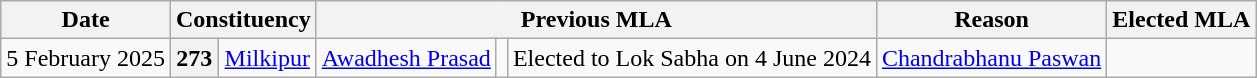<table class="wikitable sortable" style="text-align:center;">
<tr>
<th>Date</th>
<th colspan="2">Constituency</th>
<th colspan="3">Previous MLA</th>
<th>Reason</th>
<th colspan="3">Elected MLA</th>
</tr>
<tr>
<td rowspan=2>5 February 2025</td>
<th>273</th>
<td><a href='#'>Milkipur</a></td>
<td><a href='#'>Awadhesh Prasad</a></td>
<td></td>
<td>Elected to Lok Sabha on 4 June 2024</td>
<td><a href='#'>Chandrabhanu Paswan</a></td>
<td></td>
</tr>
</table>
